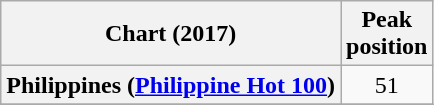<table class="wikitable plainrowheaders sortable" style="text-align:center">
<tr>
<th scope="col">Chart (2017)</th>
<th scope="col">Peak<br> position</th>
</tr>
<tr>
<th scope="row">Philippines (<a href='#'>Philippine Hot 100</a>)</th>
<td>51</td>
</tr>
<tr>
</tr>
</table>
